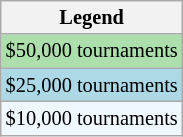<table class=wikitable style="font-size:85%">
<tr>
<th>Legend</th>
</tr>
<tr style="background:#addfad;">
<td>$50,000 tournaments</td>
</tr>
<tr style="background:lightblue;">
<td>$25,000 tournaments</td>
</tr>
<tr style="background:#f0f8ff;">
<td>$10,000 tournaments</td>
</tr>
</table>
